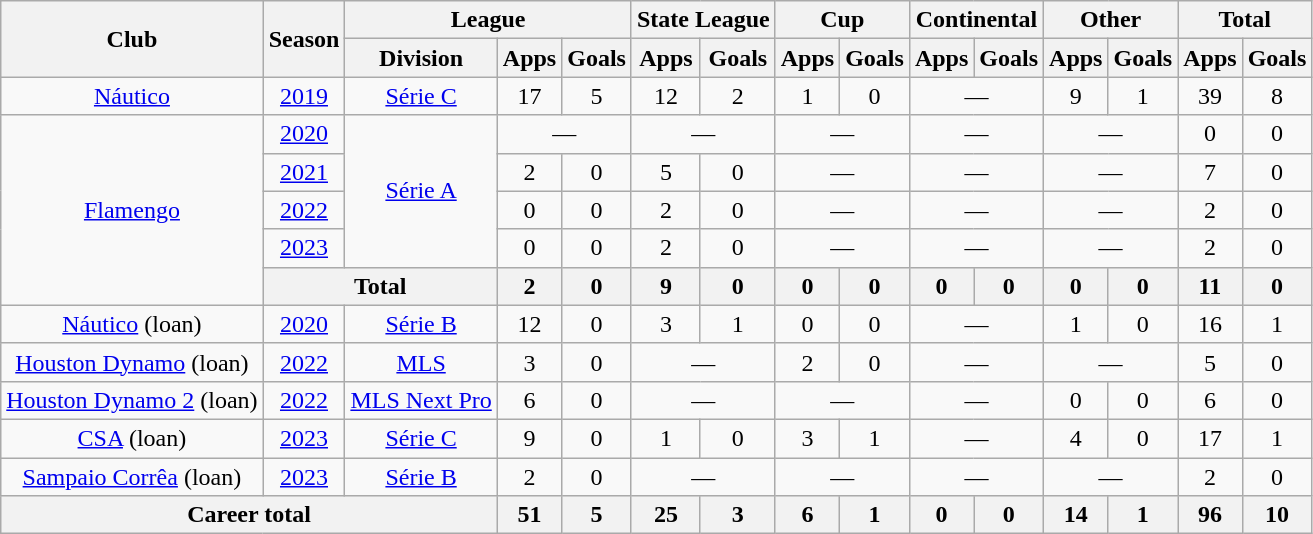<table class="wikitable" style="text-align: center;">
<tr>
<th rowspan="2">Club</th>
<th rowspan="2">Season</th>
<th colspan="3">League</th>
<th colspan="2">State League</th>
<th colspan="2">Cup</th>
<th colspan="2">Continental</th>
<th colspan="2">Other</th>
<th colspan="2">Total</th>
</tr>
<tr>
<th>Division</th>
<th>Apps</th>
<th>Goals</th>
<th>Apps</th>
<th>Goals</th>
<th>Apps</th>
<th>Goals</th>
<th>Apps</th>
<th>Goals</th>
<th>Apps</th>
<th>Goals</th>
<th>Apps</th>
<th>Goals</th>
</tr>
<tr>
<td><a href='#'>Náutico</a></td>
<td><a href='#'>2019</a></td>
<td><a href='#'>Série C</a></td>
<td>17</td>
<td>5</td>
<td>12</td>
<td>2</td>
<td>1</td>
<td>0</td>
<td colspan="2">—</td>
<td>9</td>
<td>1</td>
<td>39</td>
<td>8</td>
</tr>
<tr>
<td rowspan="5"><a href='#'>Flamengo</a></td>
<td><a href='#'>2020</a></td>
<td rowspan="4"><a href='#'>Série A</a></td>
<td colspan="2">—</td>
<td colspan="2">—</td>
<td colspan="2">—</td>
<td colspan="2">—</td>
<td colspan="2">—</td>
<td>0</td>
<td>0</td>
</tr>
<tr>
<td><a href='#'>2021</a></td>
<td>2</td>
<td>0</td>
<td>5</td>
<td>0</td>
<td colspan="2">—</td>
<td colspan="2">—</td>
<td colspan="2">—</td>
<td>7</td>
<td>0</td>
</tr>
<tr>
<td><a href='#'>2022</a></td>
<td>0</td>
<td>0</td>
<td>2</td>
<td>0</td>
<td colspan="2">—</td>
<td colspan="2">—</td>
<td colspan="2">—</td>
<td>2</td>
<td>0</td>
</tr>
<tr>
<td><a href='#'>2023</a></td>
<td>0</td>
<td>0</td>
<td>2</td>
<td>0</td>
<td colspan="2">—</td>
<td colspan="2">—</td>
<td colspan="2">—</td>
<td>2</td>
<td>0</td>
</tr>
<tr>
<th colspan="2">Total</th>
<th>2</th>
<th>0</th>
<th>9</th>
<th>0</th>
<th>0</th>
<th>0</th>
<th>0</th>
<th>0</th>
<th>0</th>
<th>0</th>
<th>11</th>
<th>0</th>
</tr>
<tr>
<td rowspan="1"><a href='#'>Náutico</a> (loan)</td>
<td><a href='#'>2020</a></td>
<td><a href='#'>Série B</a></td>
<td>12</td>
<td>0</td>
<td>3</td>
<td>1</td>
<td>0</td>
<td>0</td>
<td colspan="2">—</td>
<td>1</td>
<td>0</td>
<td>16</td>
<td>1</td>
</tr>
<tr>
<td><a href='#'>Houston Dynamo</a> (loan)</td>
<td><a href='#'>2022</a></td>
<td><a href='#'>MLS</a></td>
<td>3</td>
<td>0</td>
<td colspan="2">—</td>
<td>2</td>
<td>0</td>
<td colspan="2">—</td>
<td colspan="2">—</td>
<td>5</td>
<td>0</td>
</tr>
<tr>
<td><a href='#'>Houston Dynamo 2</a> (loan)</td>
<td><a href='#'>2022</a></td>
<td><a href='#'>MLS Next Pro</a></td>
<td>6</td>
<td>0</td>
<td colspan="2">—</td>
<td colspan="2">—</td>
<td colspan="2">—</td>
<td>0</td>
<td>0</td>
<td>6</td>
<td>0</td>
</tr>
<tr>
<td><a href='#'>CSA</a> (loan)</td>
<td><a href='#'>2023</a></td>
<td><a href='#'>Série C</a></td>
<td>9</td>
<td>0</td>
<td>1</td>
<td>0</td>
<td>3</td>
<td>1</td>
<td colspan="2">—</td>
<td>4</td>
<td>0</td>
<td>17</td>
<td>1</td>
</tr>
<tr>
<td><a href='#'>Sampaio Corrêa</a> (loan)</td>
<td><a href='#'>2023</a></td>
<td><a href='#'>Série B</a></td>
<td>2</td>
<td>0</td>
<td colspan="2">—</td>
<td colspan="2">—</td>
<td colspan="2">—</td>
<td colspan="2">—</td>
<td>2</td>
<td>0</td>
</tr>
<tr>
<th colspan="3"><strong>Career total</strong></th>
<th>51</th>
<th>5</th>
<th>25</th>
<th>3</th>
<th>6</th>
<th>1</th>
<th>0</th>
<th>0</th>
<th>14</th>
<th>1</th>
<th>96</th>
<th>10</th>
</tr>
</table>
